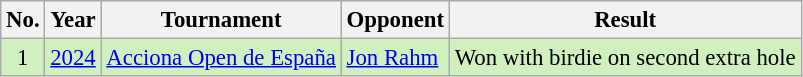<table class="wikitable" style="font-size:95%;">
<tr>
<th>No.</th>
<th>Year</th>
<th>Tournament</th>
<th>Opponent</th>
<th>Result</th>
</tr>
<tr style="background:#D0F0C0;">
<td align=center>1</td>
<td><a href='#'>2024</a></td>
<td><a href='#'>Acciona Open de España</a></td>
<td> <a href='#'>Jon Rahm</a></td>
<td>Won with birdie on second extra hole</td>
</tr>
</table>
